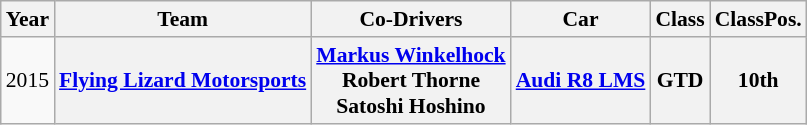<table class="wikitable" style="font-size:90%">
<tr>
<th>Year</th>
<th>Team</th>
<th>Co-Drivers</th>
<th>Car</th>
<th>Class</th>
<th>ClassPos.</th>
</tr>
<tr>
<td>2015</td>
<th align="left"> <a href='#'>Flying Lizard Motorsports</a></th>
<th align="left"> <a href='#'>Markus Winkelhock</a><br> Robert Thorne<br> Satoshi Hoshino</th>
<th><a href='#'>Audi R8 LMS</a></th>
<th>GTD</th>
<th>10th</th>
</tr>
</table>
